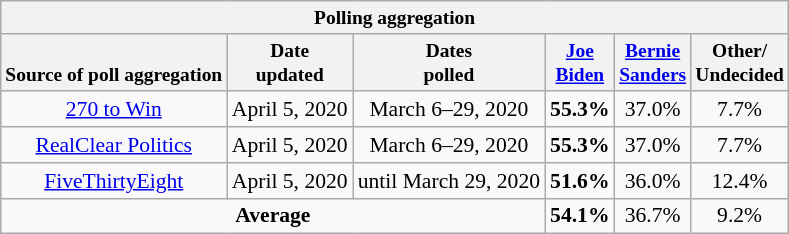<table class="wikitable" style="font-size:90%;text-align:center;">
<tr valign=bottom style="font-size:90%;">
<th colspan="12">Polling aggregation</th>
</tr>
<tr valign=bottom style="font-size:90%;">
<th>Source of poll aggregation</th>
<th>Date<br>updated</th>
<th>Dates<br>polled</th>
<th><a href='#'>Joe<br>Biden</a></th>
<th><a href='#'>Bernie<br>Sanders</a></th>
<th>Other/<br>Undecided</th>
</tr>
<tr>
<td><a href='#'>270 to Win</a></td>
<td>April 5, 2020</td>
<td>March 6–29, 2020</td>
<td><strong>55.3%</strong></td>
<td>37.0%</td>
<td>7.7%</td>
</tr>
<tr>
<td><a href='#'>RealClear Politics</a></td>
<td>April 5, 2020</td>
<td>March 6–29, 2020</td>
<td><strong>55.3%</strong></td>
<td>37.0%</td>
<td>7.7%</td>
</tr>
<tr>
<td><a href='#'>FiveThirtyEight</a></td>
<td>April 5, 2020</td>
<td>until March 29, 2020 </td>
<td><strong>51.6%</strong></td>
<td>36.0%</td>
<td>12.4%</td>
</tr>
<tr>
<td colspan="3"><strong>Average</strong></td>
<td><strong>54.1%</strong></td>
<td>36.7%</td>
<td>9.2%</td>
</tr>
</table>
